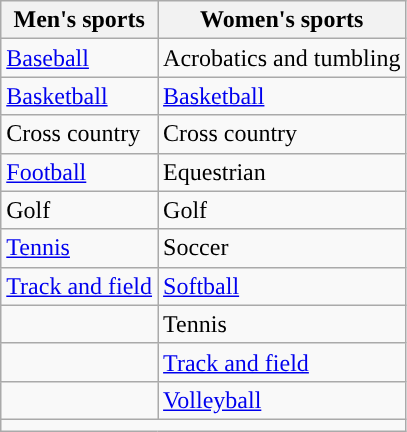<table class="wikitable"  style=" ">
<tr>
<th width=px>Men's sports</th>
<th width=px>Women's sports</th>
</tr>
<tr>
<td><a href='#'>Baseball</a></td>
<td>Acrobatics and tumbling</td>
</tr>
<tr>
<td><a href='#'>Basketball</a></td>
<td><a href='#'>Basketball</a></td>
</tr>
<tr>
<td>Cross country</td>
<td>Cross country</td>
</tr>
<tr>
<td><a href='#'>Football</a></td>
<td>Equestrian</td>
</tr>
<tr>
<td>Golf</td>
<td>Golf</td>
</tr>
<tr>
<td><a href='#'>Tennis</a></td>
<td>Soccer</td>
</tr>
<tr>
<td><a href='#'>Track and field</a></td>
<td><a href='#'>Softball</a></td>
</tr>
<tr>
<td></td>
<td>Tennis</td>
</tr>
<tr>
<td></td>
<td><a href='#'>Track and field</a></td>
</tr>
<tr>
<td></td>
<td><a href='#'>Volleyball</a></td>
</tr>
<tr>
<td colspan="2"></td>
</tr>
</table>
